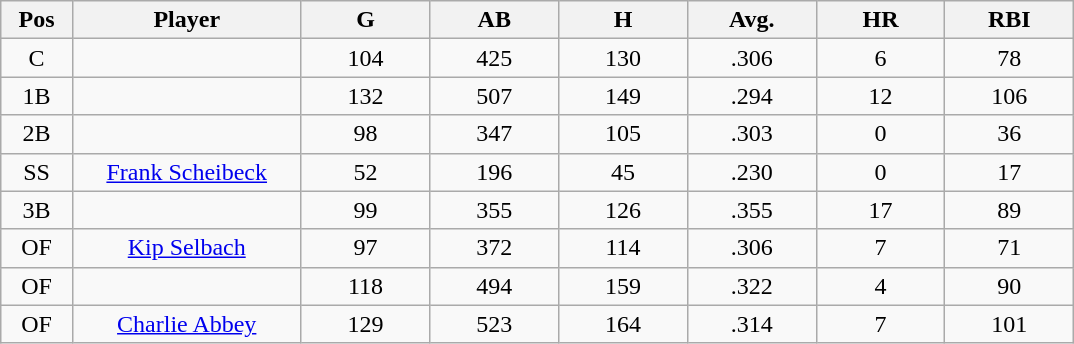<table class="wikitable sortable">
<tr>
<th bgcolor="#DDDDFF" width="5%">Pos</th>
<th bgcolor="#DDDDFF" width="16%">Player</th>
<th bgcolor="#DDDDFF" width="9%">G</th>
<th bgcolor="#DDDDFF" width="9%">AB</th>
<th bgcolor="#DDDDFF" width="9%">H</th>
<th bgcolor="#DDDDFF" width="9%">Avg.</th>
<th bgcolor="#DDDDFF" width="9%">HR</th>
<th bgcolor="#DDDDFF" width="9%">RBI</th>
</tr>
<tr align="center">
<td>C</td>
<td></td>
<td>104</td>
<td>425</td>
<td>130</td>
<td>.306</td>
<td>6</td>
<td>78</td>
</tr>
<tr align="center">
<td>1B</td>
<td></td>
<td>132</td>
<td>507</td>
<td>149</td>
<td>.294</td>
<td>12</td>
<td>106</td>
</tr>
<tr align="center">
<td>2B</td>
<td></td>
<td>98</td>
<td>347</td>
<td>105</td>
<td>.303</td>
<td>0</td>
<td>36</td>
</tr>
<tr align="center">
<td>SS</td>
<td><a href='#'>Frank Scheibeck</a></td>
<td>52</td>
<td>196</td>
<td>45</td>
<td>.230</td>
<td>0</td>
<td>17</td>
</tr>
<tr align=center>
<td>3B</td>
<td></td>
<td>99</td>
<td>355</td>
<td>126</td>
<td>.355</td>
<td>17</td>
<td>89</td>
</tr>
<tr align="center">
<td>OF</td>
<td><a href='#'>Kip Selbach</a></td>
<td>97</td>
<td>372</td>
<td>114</td>
<td>.306</td>
<td>7</td>
<td>71</td>
</tr>
<tr align=center>
<td>OF</td>
<td></td>
<td>118</td>
<td>494</td>
<td>159</td>
<td>.322</td>
<td>4</td>
<td>90</td>
</tr>
<tr align=center>
<td>OF</td>
<td><a href='#'>Charlie Abbey</a></td>
<td>129</td>
<td>523</td>
<td>164</td>
<td>.314</td>
<td>7</td>
<td>101</td>
</tr>
</table>
